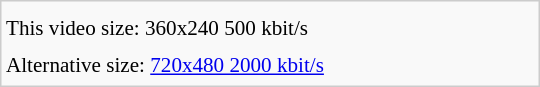<table style="width:360px; float:right; border:1px solid #ccc; background:#f9f9f9; font-size:88%; line-height:1.5em;">
<tr>
<td></td>
</tr>
<tr>
<td>This video size: 360x240 500 kbit/s</td>
</tr>
<tr>
<td>Alternative size: <a href='#'>720x480 2000 kbit/s</a></td>
</tr>
</table>
